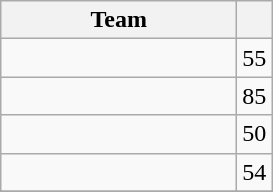<table class="wikitable" style="white-space:nowrap; display:inline-table;">
<tr>
<th style="width:150px">Team</th>
<th></th>
</tr>
<tr>
<td></td>
<td style="text-align:center">55</td>
</tr>
<tr>
<td></td>
<td style="text-align:center">85</td>
</tr>
<tr>
<td><br></td>
<td style="text-align:center">50</td>
</tr>
<tr>
<td></td>
<td style="text-align:center">54</td>
</tr>
<tr>
</tr>
</table>
